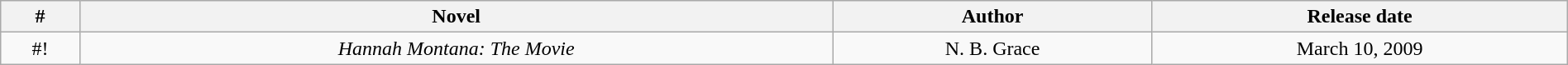<table class="wikitable sortable" width="100%" border="1" style="font-size: 100%; text-align:center">
<tr>
<th>#</th>
<th>Novel</th>
<th>Author</th>
<th>Release date</th>
</tr>
<tr>
<td>#!</td>
<td><em>Hannah Montana: The Movie</em></td>
<td>N. B. Grace</td>
<td>March 10, 2009</td>
</tr>
</table>
